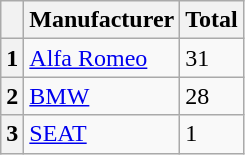<table class="wikitable" style="font-size:100%;">
<tr>
<th></th>
<th>Manufacturer</th>
<th>Total</th>
</tr>
<tr>
<th>1</th>
<td> <a href='#'>Alfa Romeo</a></td>
<td>31</td>
</tr>
<tr>
<th>2</th>
<td> <a href='#'>BMW</a></td>
<td>28</td>
</tr>
<tr>
<th>3</th>
<td> <a href='#'>SEAT</a></td>
<td>1</td>
</tr>
</table>
